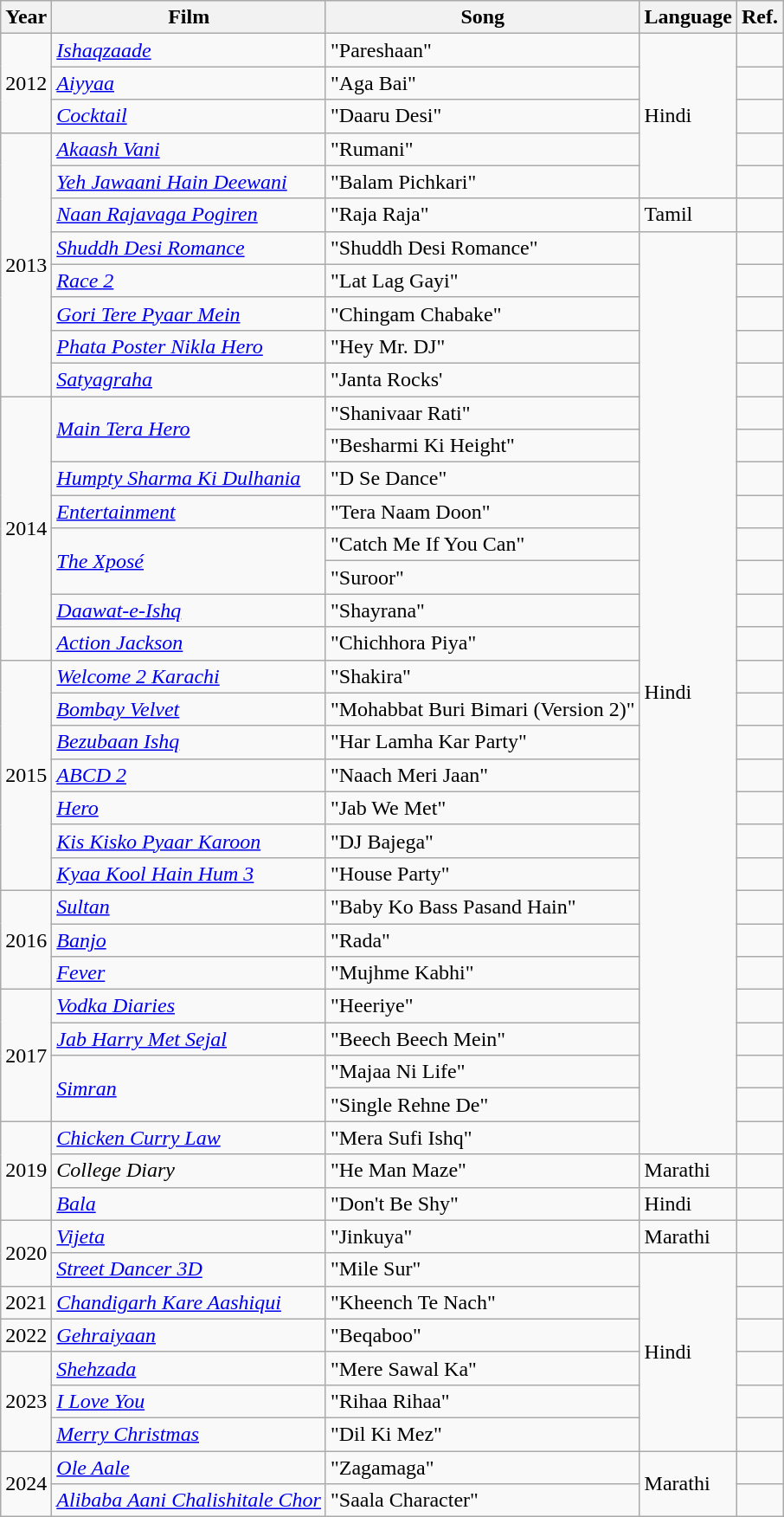<table class="wikitable">
<tr>
<th>Year</th>
<th>Film</th>
<th>Song</th>
<th>Language</th>
<th>Ref.</th>
</tr>
<tr>
<td rowspan="3">2012</td>
<td><em><a href='#'>Ishaqzaade</a></em></td>
<td>"Pareshaan"</td>
<td rowspan="5">Hindi</td>
<td></td>
</tr>
<tr>
<td><em><a href='#'>Aiyyaa</a></em></td>
<td>"Aga Bai"</td>
<td></td>
</tr>
<tr>
<td><em><a href='#'>Cocktail</a></em></td>
<td>"Daaru Desi"</td>
<td></td>
</tr>
<tr>
<td rowspan="8">2013</td>
<td><em><a href='#'>Akaash Vani</a></em></td>
<td>"Rumani"</td>
<td></td>
</tr>
<tr>
<td><em><a href='#'>Yeh Jawaani Hain Deewani</a></em></td>
<td>"Balam Pichkari"</td>
<td></td>
</tr>
<tr>
<td><em><a href='#'>Naan Rajavaga Pogiren</a></em></td>
<td>"Raja Raja"</td>
<td>Tamil</td>
<td></td>
</tr>
<tr>
<td><em><a href='#'>Shuddh Desi Romance</a></em></td>
<td>"Shuddh Desi Romance"</td>
<td rowspan="28">Hindi</td>
<td></td>
</tr>
<tr>
<td><em><a href='#'>Race 2</a></em></td>
<td>"Lat Lag Gayi"</td>
<td></td>
</tr>
<tr>
<td><em><a href='#'>Gori Tere Pyaar Mein</a></em></td>
<td>"Chingam Chabake"</td>
<td></td>
</tr>
<tr>
<td><em><a href='#'>Phata Poster Nikla Hero</a></em></td>
<td>"Hey Mr. DJ"</td>
<td></td>
</tr>
<tr>
<td><em><a href='#'>Satyagraha</a></em></td>
<td>"Janta Rocks'</td>
<td></td>
</tr>
<tr>
<td rowspan="8">2014</td>
<td rowspan="2"><em><a href='#'>Main Tera Hero</a></em></td>
<td>"Shanivaar Rati"</td>
<td></td>
</tr>
<tr>
<td>"Besharmi Ki Height"</td>
<td></td>
</tr>
<tr>
<td><em><a href='#'>Humpty Sharma Ki Dulhania</a></em></td>
<td>"D Se Dance"</td>
<td></td>
</tr>
<tr>
<td><em><a href='#'>Entertainment</a></em></td>
<td>"Tera Naam Doon"</td>
<td></td>
</tr>
<tr>
<td rowspan="2"><em><a href='#'>The Xposé</a></em></td>
<td>"Catch Me If You Can"</td>
<td></td>
</tr>
<tr>
<td>"Suroor"</td>
<td></td>
</tr>
<tr>
<td><em><a href='#'>Daawat-e-Ishq</a></em></td>
<td>"Shayrana"</td>
<td></td>
</tr>
<tr>
<td><em><a href='#'>Action Jackson</a></em></td>
<td>"Chichhora Piya"</td>
<td></td>
</tr>
<tr>
<td rowspan="7">2015</td>
<td><em><a href='#'>Welcome 2 Karachi</a></em></td>
<td>"Shakira"</td>
<td></td>
</tr>
<tr>
<td><em><a href='#'>Bombay Velvet</a></em></td>
<td>"Mohabbat Buri Bimari (Version 2)"</td>
<td></td>
</tr>
<tr>
<td><em><a href='#'>Bezubaan Ishq</a></em></td>
<td>"Har Lamha Kar Party"</td>
<td></td>
</tr>
<tr>
<td><em><a href='#'>ABCD 2</a></em></td>
<td>"Naach Meri Jaan"</td>
<td></td>
</tr>
<tr>
<td><em><a href='#'>Hero</a></em></td>
<td>"Jab We Met"</td>
<td></td>
</tr>
<tr>
<td><em><a href='#'>Kis Kisko Pyaar Karoon</a></em></td>
<td>"DJ Bajega"</td>
<td></td>
</tr>
<tr>
<td><em><a href='#'>Kyaa Kool Hain Hum 3</a></em></td>
<td>"House Party"</td>
<td></td>
</tr>
<tr>
<td rowspan="3">2016</td>
<td><em><a href='#'>Sultan</a></em></td>
<td>"Baby Ko Bass Pasand Hain"</td>
<td></td>
</tr>
<tr>
<td><em><a href='#'>Banjo</a></em></td>
<td>"Rada"</td>
<td></td>
</tr>
<tr>
<td><em><a href='#'>Fever</a></em></td>
<td>"Mujhme Kabhi"</td>
<td></td>
</tr>
<tr>
<td rowspan="4">2017</td>
<td><em><a href='#'>Vodka Diaries</a></em></td>
<td>"Heeriye"</td>
<td></td>
</tr>
<tr>
<td><em><a href='#'>Jab Harry Met Sejal</a></em></td>
<td>"Beech Beech Mein"</td>
<td></td>
</tr>
<tr>
<td rowspan="2"><em><a href='#'>Simran</a></em></td>
<td>"Majaa Ni Life"</td>
<td></td>
</tr>
<tr>
<td>"Single Rehne De"</td>
<td></td>
</tr>
<tr>
<td rowspan="3">2019</td>
<td><em><a href='#'>Chicken Curry Law</a></em></td>
<td>"Mera Sufi Ishq"</td>
<td></td>
</tr>
<tr>
<td><em>College Diary</em></td>
<td>"He Man Maze"</td>
<td>Marathi</td>
<td></td>
</tr>
<tr>
<td><em><a href='#'>Bala</a></em></td>
<td>"Don't Be Shy"</td>
<td>Hindi</td>
<td></td>
</tr>
<tr>
<td rowspan="2">2020</td>
<td><em><a href='#'>Vijeta</a></em></td>
<td>"Jinkuya"</td>
<td>Marathi</td>
<td></td>
</tr>
<tr>
<td><em><a href='#'>Street Dancer 3D</a></em></td>
<td>"Mile Sur"</td>
<td rowspan="6">Hindi</td>
<td></td>
</tr>
<tr>
<td>2021</td>
<td><em><a href='#'>Chandigarh Kare Aashiqui</a></em></td>
<td>"Kheench Te Nach"</td>
<td></td>
</tr>
<tr>
<td>2022</td>
<td><em><a href='#'>Gehraiyaan</a></em></td>
<td>"Beqaboo"</td>
<td></td>
</tr>
<tr>
<td rowspan="3">2023</td>
<td><em><a href='#'>Shehzada</a></em></td>
<td>"Mere Sawal Ka"</td>
<td></td>
</tr>
<tr>
<td><em><a href='#'>I Love You</a></em></td>
<td>"Rihaa Rihaa"</td>
<td></td>
</tr>
<tr>
<td><em><a href='#'>Merry Christmas</a></em></td>
<td>"Dil Ki Mez"</td>
<td></td>
</tr>
<tr>
<td rowspan="2">2024</td>
<td><em><a href='#'>Ole Aale</a></em></td>
<td>"Zagamaga"</td>
<td rowspan="2">Marathi</td>
<td></td>
</tr>
<tr>
<td><em><a href='#'>Alibaba Aani Chalishitale Chor</a></em></td>
<td>"Saala Character"</td>
<td></td>
</tr>
</table>
